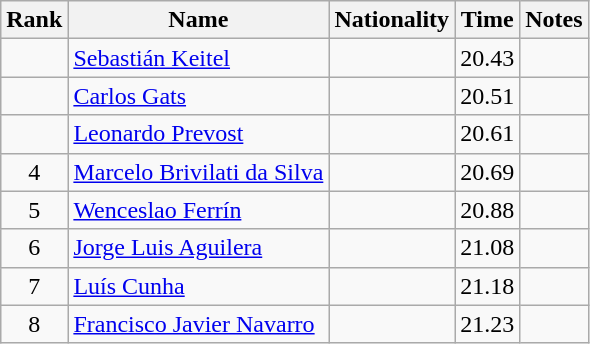<table class="wikitable sortable" style="text-align:center">
<tr>
<th>Rank</th>
<th>Name</th>
<th>Nationality</th>
<th>Time</th>
<th>Notes</th>
</tr>
<tr>
<td align=center></td>
<td align=left><a href='#'>Sebastián Keitel</a></td>
<td align=left></td>
<td>20.43</td>
<td></td>
</tr>
<tr>
<td align=center></td>
<td align=left><a href='#'>Carlos Gats</a></td>
<td align=left></td>
<td>20.51</td>
<td></td>
</tr>
<tr>
<td align=center></td>
<td align=left><a href='#'>Leonardo Prevost</a></td>
<td align=left></td>
<td>20.61</td>
<td></td>
</tr>
<tr>
<td align=center>4</td>
<td align=left><a href='#'>Marcelo Brivilati da Silva</a></td>
<td align=left></td>
<td>20.69</td>
<td></td>
</tr>
<tr>
<td align=center>5</td>
<td align=left><a href='#'>Wenceslao Ferrín</a></td>
<td align=left></td>
<td>20.88</td>
<td></td>
</tr>
<tr>
<td align=center>6</td>
<td align=left><a href='#'>Jorge Luis Aguilera</a></td>
<td align=left></td>
<td>21.08</td>
<td></td>
</tr>
<tr>
<td align=center>7</td>
<td align=left><a href='#'>Luís Cunha</a></td>
<td align=left></td>
<td>21.18</td>
<td></td>
</tr>
<tr>
<td align=center>8</td>
<td align=left><a href='#'>Francisco Javier Navarro</a></td>
<td align=left></td>
<td>21.23</td>
<td></td>
</tr>
</table>
